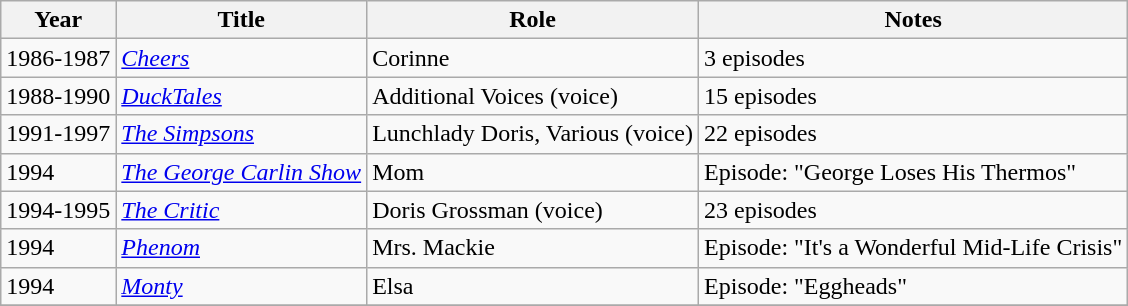<table class="wikitable sortable">
<tr>
<th>Year</th>
<th>Title</th>
<th>Role</th>
<th>Notes</th>
</tr>
<tr>
<td>1986-1987</td>
<td><em><a href='#'>Cheers</a></em></td>
<td>Corinne</td>
<td>3 episodes</td>
</tr>
<tr>
<td>1988-1990</td>
<td><em><a href='#'>DuckTales</a></em></td>
<td>Additional Voices (voice)</td>
<td>15 episodes</td>
</tr>
<tr>
<td>1991-1997</td>
<td><em><a href='#'>The Simpsons</a></em></td>
<td>Lunchlady Doris, Various (voice)</td>
<td>22 episodes</td>
</tr>
<tr>
<td>1994</td>
<td><em><a href='#'>The George Carlin Show</a></em></td>
<td>Mom</td>
<td>Episode: "George Loses His Thermos"</td>
</tr>
<tr>
<td>1994-1995</td>
<td><em><a href='#'>The Critic</a></em></td>
<td>Doris Grossman (voice)</td>
<td>23 episodes</td>
</tr>
<tr>
<td>1994</td>
<td><em><a href='#'>Phenom</a></em></td>
<td>Mrs. Mackie</td>
<td>Episode: "It's a Wonderful Mid-Life Crisis"</td>
</tr>
<tr>
<td>1994</td>
<td><em><a href='#'>Monty</a></em></td>
<td>Elsa</td>
<td>Episode: "Eggheads"</td>
</tr>
<tr>
</tr>
</table>
